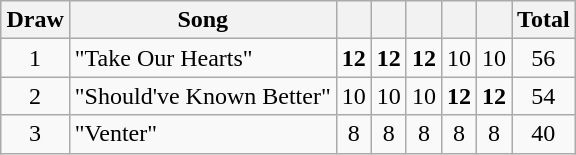<table class="wikitable collapsible" style="margin: 1em auto 1em auto; text-align:center;">
<tr>
<th>Draw</th>
<th>Song</th>
<th></th>
<th></th>
<th></th>
<th></th>
<th></th>
<th>Total</th>
</tr>
<tr>
<td>1</td>
<td align="left">"Take Our Hearts"</td>
<td><strong>12</strong></td>
<td><strong>12</strong></td>
<td><strong>12</strong></td>
<td>10</td>
<td>10</td>
<td>56</td>
</tr>
<tr>
<td>2</td>
<td align="left">"Should've Known Better"</td>
<td>10</td>
<td>10</td>
<td>10</td>
<td><strong>12</strong></td>
<td><strong>12</strong></td>
<td>54</td>
</tr>
<tr>
<td>3</td>
<td align="left">"Venter"</td>
<td>8</td>
<td>8</td>
<td>8</td>
<td>8</td>
<td>8</td>
<td>40</td>
</tr>
</table>
